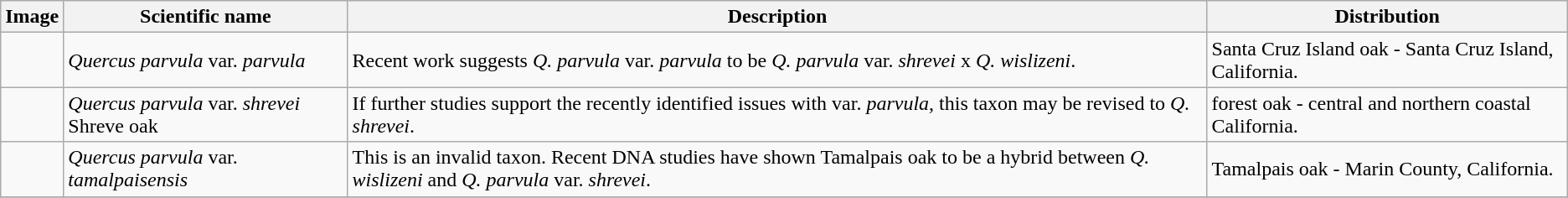<table class="wikitable">
<tr>
<th>Image</th>
<th>Scientific name</th>
<th>Description</th>
<th>Distribution</th>
</tr>
<tr>
<td></td>
<td><em>Quercus parvula</em> var. <em>parvula</em></td>
<td>Recent work suggests <em>Q. parvula</em> var. <em>parvula</em> to be <em>Q. parvula</em> var. <em>shrevei</em> x <em>Q. wislizeni</em>.</td>
<td>Santa Cruz Island oak - Santa Cruz Island, California.</td>
</tr>
<tr>
<td></td>
<td><em>Quercus parvula</em> var. <em>shrevei</em> Shreve oak</td>
<td>If further studies support the recently identified issues with var. <em>parvula</em>, this taxon may be revised to <em>Q. shrevei</em>.</td>
<td>forest oak - central and northern coastal California.</td>
</tr>
<tr>
<td></td>
<td><em>Quercus parvula</em> var. <em>tamalpaisensis</em></td>
<td>This is an invalid taxon. Recent DNA studies have shown Tamalpais oak to be a hybrid between <em>Q. wislizeni</em> and <em>Q. parvula</em> var. <em>shrevei</em>.</td>
<td>Tamalpais oak - Marin County, California.</td>
</tr>
<tr>
</tr>
</table>
